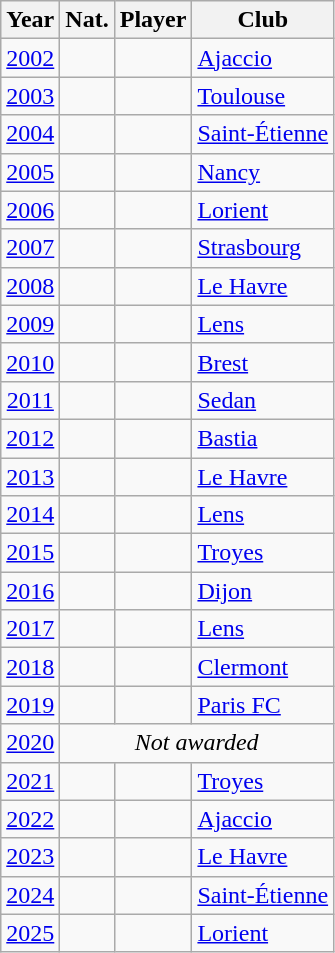<table class="sortable wikitable" style="text-align: center;">
<tr>
<th>Year</th>
<th>Nat.</th>
<th>Player</th>
<th>Club</th>
</tr>
<tr>
<td><a href='#'>2002</a></td>
<td></td>
<td align=left></td>
<td align=left><a href='#'>Ajaccio</a></td>
</tr>
<tr>
<td><a href='#'>2003</a></td>
<td></td>
<td align=left></td>
<td align=left><a href='#'>Toulouse</a></td>
</tr>
<tr>
<td><a href='#'>2004</a></td>
<td></td>
<td align=left></td>
<td align=left><a href='#'>Saint-Étienne</a></td>
</tr>
<tr>
<td><a href='#'>2005</a></td>
<td></td>
<td align=left></td>
<td align=left><a href='#'>Nancy</a></td>
</tr>
<tr>
<td><a href='#'>2006</a></td>
<td></td>
<td align=left></td>
<td align=left><a href='#'>Lorient</a></td>
</tr>
<tr>
<td><a href='#'>2007</a></td>
<td></td>
<td align=left></td>
<td align=left><a href='#'>Strasbourg</a></td>
</tr>
<tr>
<td><a href='#'>2008</a></td>
<td></td>
<td align=left></td>
<td align=left><a href='#'>Le Havre</a></td>
</tr>
<tr>
<td><a href='#'>2009</a></td>
<td></td>
<td align=left></td>
<td align=left><a href='#'>Lens</a></td>
</tr>
<tr>
<td><a href='#'>2010</a></td>
<td></td>
<td align=left></td>
<td align=left><a href='#'>Brest</a></td>
</tr>
<tr>
<td><a href='#'>2011</a></td>
<td></td>
<td align=left></td>
<td align=left><a href='#'>Sedan</a></td>
</tr>
<tr>
<td><a href='#'>2012</a></td>
<td></td>
<td align=left></td>
<td align=left><a href='#'>Bastia</a></td>
</tr>
<tr>
<td><a href='#'>2013</a></td>
<td></td>
<td align=left></td>
<td align=left><a href='#'>Le Havre</a></td>
</tr>
<tr>
<td><a href='#'>2014</a></td>
<td></td>
<td align=left></td>
<td align=left><a href='#'>Lens</a></td>
</tr>
<tr>
<td><a href='#'>2015</a></td>
<td></td>
<td align=left></td>
<td align=left><a href='#'>Troyes</a></td>
</tr>
<tr>
<td><a href='#'>2016</a></td>
<td></td>
<td align=left></td>
<td align=left><a href='#'>Dijon</a></td>
</tr>
<tr>
<td><a href='#'>2017</a></td>
<td></td>
<td align=left></td>
<td align=left><a href='#'>Lens</a></td>
</tr>
<tr>
<td><a href='#'>2018</a></td>
<td></td>
<td align=left></td>
<td align=left><a href='#'>Clermont</a></td>
</tr>
<tr>
<td><a href='#'>2019</a></td>
<td></td>
<td align=left></td>
<td align=left><a href='#'>Paris FC</a></td>
</tr>
<tr>
<td><a href='#'>2020</a></td>
<td colspan=3><em>Not awarded</em></td>
</tr>
<tr>
<td><a href='#'>2021</a></td>
<td></td>
<td align=left></td>
<td align=left><a href='#'>Troyes</a></td>
</tr>
<tr>
<td><a href='#'>2022</a></td>
<td></td>
<td align=left></td>
<td align=left><a href='#'>Ajaccio</a></td>
</tr>
<tr>
<td><a href='#'>2023</a></td>
<td></td>
<td align=left></td>
<td align=left><a href='#'>Le Havre</a></td>
</tr>
<tr>
<td><a href='#'>2024</a></td>
<td></td>
<td align=left></td>
<td align=left><a href='#'>Saint-Étienne</a></td>
</tr>
<tr>
<td><a href='#'>2025</a></td>
<td></td>
<td align=left></td>
<td align=left><a href='#'>Lorient</a></td>
</tr>
</table>
